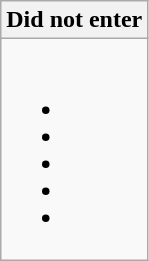<table class="wikitable collapsible collapsed">
<tr>
<th>Did not enter</th>
</tr>
<tr>
<td><br><ul><li></li><li></li><li></li><li></li><li></li></ul></td>
</tr>
</table>
